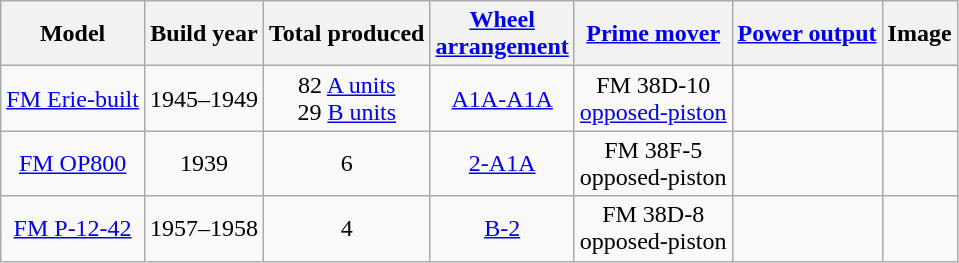<table class="wikitable sortable">
<tr>
<th>Model</th>
<th>Build year</th>
<th>Total produced</th>
<th><a href='#'>Wheel<br>arrangement</a></th>
<th><a href='#'>Prime mover</a></th>
<th><a href='#'>Power output</a></th>
<th class="unsortable">Image</th>
</tr>
<tr style=text-align:center>
<td><a href='#'>FM Erie-built</a></td>
<td>1945–1949</td>
<td>82 <a href='#'>A units</a><br>29 <a href='#'>B units</a></td>
<td><a href='#'>A1A-A1A</a></td>
<td>FM 38D-10<br><a href='#'>opposed-piston</a></td>
<td></td>
<td></td>
</tr>
<tr style=text-align:center>
<td><a href='#'>FM OP800</a></td>
<td>1939</td>
<td>6</td>
<td><a href='#'>2-A1A</a></td>
<td>FM 38F-5<br>opposed-piston</td>
<td></td>
<td></td>
</tr>
<tr style=text-align:center>
<td><a href='#'>FM P-12-42</a></td>
<td>1957–1958</td>
<td>4</td>
<td><a href='#'>B-2</a></td>
<td>FM 38D-8<br>opposed-piston</td>
<td></td>
<td></td>
</tr>
</table>
